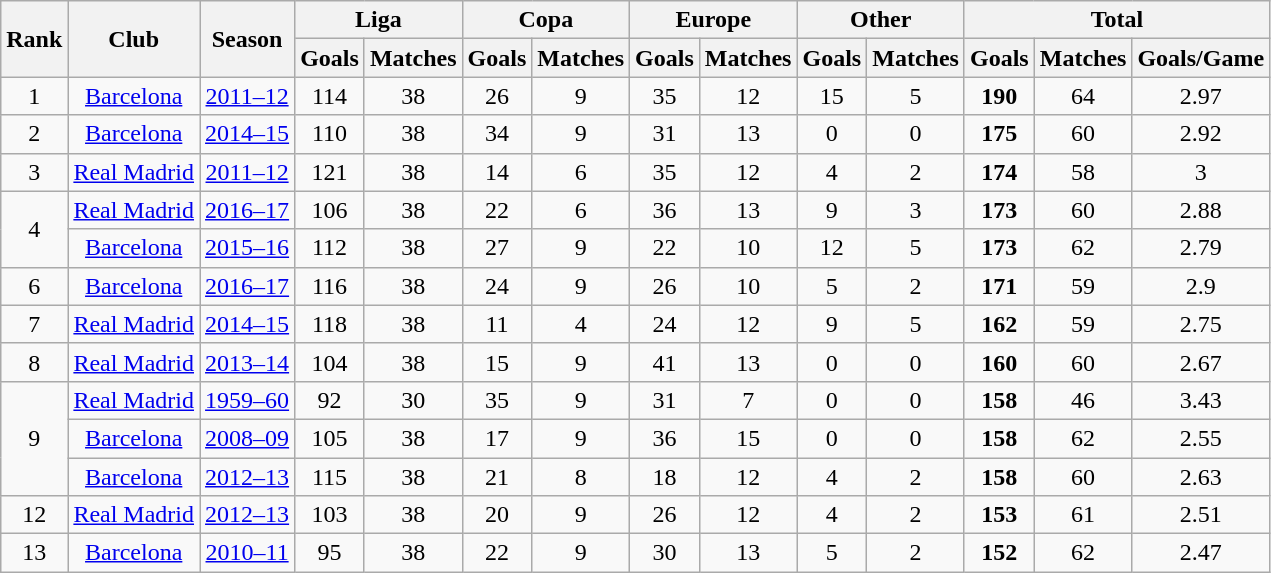<table class="wikitable" style="text-align: center;">
<tr>
<th rowspan="2">Rank</th>
<th rowspan="2">Club</th>
<th rowspan="2">Season</th>
<th colspan="2">Liga</th>
<th colspan="2">Copa</th>
<th colspan="2">Europe</th>
<th colspan="2">Other</th>
<th colspan="3">Total</th>
</tr>
<tr>
<th>Goals</th>
<th>Matches</th>
<th>Goals</th>
<th>Matches</th>
<th>Goals</th>
<th>Matches</th>
<th>Goals</th>
<th>Matches</th>
<th>Goals</th>
<th>Matches</th>
<th>Goals/Game</th>
</tr>
<tr>
<td>1</td>
<td><a href='#'>Barcelona</a></td>
<td><a href='#'>2011–12</a></td>
<td>114</td>
<td>38</td>
<td>26</td>
<td>9</td>
<td>35</td>
<td>12</td>
<td>15</td>
<td>5</td>
<td><strong>190</strong></td>
<td>64</td>
<td>2.97</td>
</tr>
<tr>
<td>2</td>
<td><a href='#'>Barcelona</a></td>
<td><a href='#'>2014–15</a></td>
<td>110</td>
<td>38</td>
<td>34</td>
<td>9</td>
<td>31</td>
<td>13</td>
<td>0</td>
<td>0</td>
<td><strong>175</strong></td>
<td>60</td>
<td>2.92</td>
</tr>
<tr>
<td>3</td>
<td><a href='#'>Real Madrid</a></td>
<td><a href='#'>2011–12</a></td>
<td>121</td>
<td>38</td>
<td>14</td>
<td>6</td>
<td>35</td>
<td>12</td>
<td>4</td>
<td>2</td>
<td><strong>174</strong></td>
<td>58</td>
<td>3</td>
</tr>
<tr>
<td rowspan="2">4</td>
<td><a href='#'>Real Madrid</a></td>
<td><a href='#'>2016–17</a></td>
<td>106</td>
<td>38</td>
<td>22</td>
<td>6</td>
<td>36</td>
<td>13</td>
<td>9</td>
<td>3</td>
<td><strong>173</strong></td>
<td>60</td>
<td>2.88</td>
</tr>
<tr>
<td><a href='#'>Barcelona</a></td>
<td><a href='#'>2015–16</a></td>
<td>112</td>
<td>38</td>
<td>27</td>
<td>9</td>
<td>22</td>
<td>10</td>
<td>12</td>
<td>5</td>
<td><strong>173</strong></td>
<td>62</td>
<td>2.79</td>
</tr>
<tr>
<td>6</td>
<td><a href='#'>Barcelona</a></td>
<td><a href='#'>2016–17</a></td>
<td>116</td>
<td>38</td>
<td>24</td>
<td>9</td>
<td>26</td>
<td>10</td>
<td>5</td>
<td>2</td>
<td><strong>171</strong></td>
<td>59</td>
<td>2.9</td>
</tr>
<tr>
<td>7</td>
<td><a href='#'>Real Madrid</a></td>
<td><a href='#'>2014–15</a></td>
<td>118</td>
<td>38</td>
<td>11</td>
<td>4</td>
<td>24</td>
<td>12</td>
<td>9</td>
<td>5</td>
<td><strong>162</strong></td>
<td>59</td>
<td>2.75</td>
</tr>
<tr>
<td>8</td>
<td><a href='#'>Real Madrid</a></td>
<td><a href='#'>2013–14</a></td>
<td>104</td>
<td>38</td>
<td>15</td>
<td>9</td>
<td>41</td>
<td>13</td>
<td>0</td>
<td>0</td>
<td><strong>160</strong></td>
<td>60</td>
<td>2.67</td>
</tr>
<tr>
<td rowspan="3">9</td>
<td><a href='#'>Real Madrid</a></td>
<td><a href='#'>1959–60</a></td>
<td>92</td>
<td>30</td>
<td>35</td>
<td>9</td>
<td>31</td>
<td>7</td>
<td>0</td>
<td>0</td>
<td><strong>158</strong></td>
<td>46</td>
<td>3.43</td>
</tr>
<tr>
<td><a href='#'>Barcelona</a></td>
<td><a href='#'>2008–09</a></td>
<td>105</td>
<td>38</td>
<td>17</td>
<td>9</td>
<td>36</td>
<td>15</td>
<td>0</td>
<td>0</td>
<td><strong>158</strong></td>
<td>62</td>
<td>2.55</td>
</tr>
<tr>
<td><a href='#'>Barcelona</a></td>
<td><a href='#'>2012–13</a></td>
<td>115</td>
<td>38</td>
<td>21</td>
<td>8</td>
<td>18</td>
<td>12</td>
<td>4</td>
<td>2</td>
<td><strong>158</strong></td>
<td>60</td>
<td>2.63</td>
</tr>
<tr>
<td>12</td>
<td><a href='#'>Real Madrid</a></td>
<td><a href='#'>2012–13</a></td>
<td>103</td>
<td>38</td>
<td>20</td>
<td>9</td>
<td>26</td>
<td>12</td>
<td>4</td>
<td>2</td>
<td><strong>153</strong></td>
<td>61</td>
<td>2.51</td>
</tr>
<tr>
<td>13</td>
<td><a href='#'>Barcelona</a></td>
<td><a href='#'>2010–11</a></td>
<td>95</td>
<td>38</td>
<td>22</td>
<td>9</td>
<td>30</td>
<td>13</td>
<td>5</td>
<td>2</td>
<td><strong>152</strong></td>
<td>62</td>
<td>2.47</td>
</tr>
</table>
